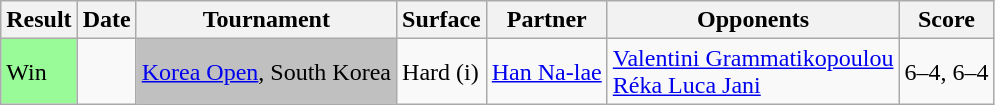<table class="sortable wikitable">
<tr>
<th>Result</th>
<th>Date</th>
<th>Tournament</th>
<th>Surface</th>
<th>Partner</th>
<th>Opponents</th>
<th class="unsortable">Score</th>
</tr>
<tr>
<td style="background:#98fb98;">Win</td>
<td><a href='#'></a></td>
<td style="background:silver;"><a href='#'>Korea Open</a>, South Korea</td>
<td>Hard (i)</td>
<td> <a href='#'>Han Na-lae</a></td>
<td> <a href='#'>Valentini Grammatikopoulou</a> <br>  <a href='#'>Réka Luca Jani</a></td>
<td>6–4, 6–4</td>
</tr>
</table>
